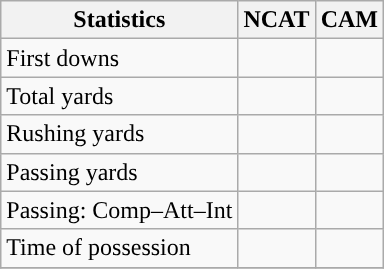<table class="wikitable" style="float: left;">
<tr>
<th>Statistics</th>
<th>NCAT</th>
<th>CAM</th>
</tr>
<tr>
<td>First downs</td>
<td></td>
<td></td>
</tr>
<tr>
<td>Total yards</td>
<td></td>
<td></td>
</tr>
<tr>
<td>Rushing yards</td>
<td></td>
<td></td>
</tr>
<tr>
<td>Passing yards</td>
<td></td>
<td></td>
</tr>
<tr>
<td>Passing: Comp–Att–Int</td>
<td></td>
<td></td>
</tr>
<tr>
<td>Time of possession</td>
<td></td>
<td></td>
</tr>
<tr>
</tr>
</table>
